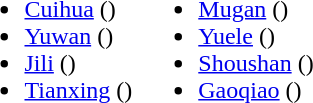<table>
<tr>
<td valign="top"><br><ul><li><a href='#'>Cuihua</a> ()</li><li><a href='#'>Yuwan</a> ()</li><li><a href='#'>Jili</a> ()</li><li><a href='#'>Tianxing</a> ()</li></ul></td>
<td valign="top"><br><ul><li><a href='#'>Mugan</a> ()</li><li><a href='#'>Yuele</a> ()</li><li><a href='#'>Shoushan</a> ()</li><li><a href='#'>Gaoqiao</a> ()</li></ul></td>
</tr>
</table>
